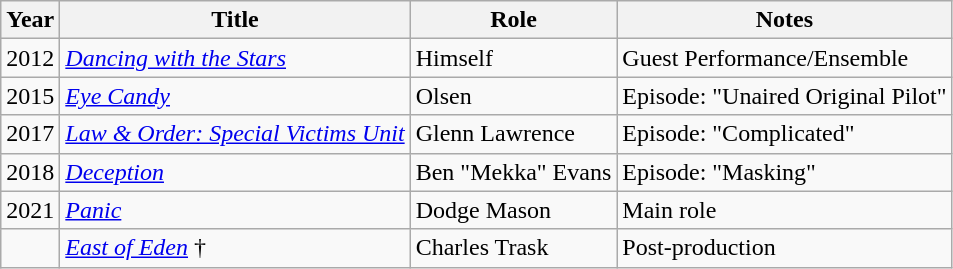<table class="wikitable sortable">
<tr>
<th>Year</th>
<th>Title</th>
<th>Role</th>
<th>Notes</th>
</tr>
<tr>
<td>2012</td>
<td><a href='#'><em>Dancing with the Stars</em></a></td>
<td>Himself</td>
<td>Guest Performance/Ensemble</td>
</tr>
<tr>
<td>2015</td>
<td><em><a href='#'>Eye Candy</a></em></td>
<td>Olsen</td>
<td>Episode: "Unaired Original Pilot"</td>
</tr>
<tr>
<td>2017</td>
<td><em><a href='#'>Law & Order: Special Victims Unit</a></em></td>
<td>Glenn Lawrence</td>
<td>Episode: "Complicated"</td>
</tr>
<tr>
<td>2018</td>
<td><em><a href='#'>Deception</a></em></td>
<td>Ben "Mekka" Evans</td>
<td>Episode: "Masking"</td>
</tr>
<tr>
<td>2021</td>
<td><em><a href='#'>Panic</a></em></td>
<td>Dodge Mason</td>
<td>Main role</td>
</tr>
<tr>
<td></td>
<td><a href='#'><em>East of Eden</em></a> †</td>
<td>Charles Trask</td>
<td>Post-production</td>
</tr>
</table>
